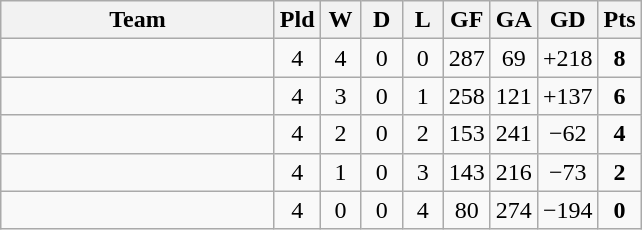<table class="wikitable" style="text-align:center;">
<tr>
<th width=175>Team</th>
<th width=20 abbr="Played">Pld</th>
<th width=20 abbr="Won">W</th>
<th width=20 abbr="Drawn">D</th>
<th width=20 abbr="Lost">L</th>
<th width=20 abbr="Goals for">GF</th>
<th width=20 abbr="Goals against">GA</th>
<th width=20 abbr="Goal difference">GD</th>
<th width=20 abbr="Points">Pts</th>
</tr>
<tr>
<td align=left></td>
<td>4</td>
<td>4</td>
<td>0</td>
<td>0</td>
<td>287</td>
<td>69</td>
<td>+218</td>
<td><strong>8</strong></td>
</tr>
<tr>
<td align=left></td>
<td>4</td>
<td>3</td>
<td>0</td>
<td>1</td>
<td>258</td>
<td>121</td>
<td>+137</td>
<td><strong>6</strong></td>
</tr>
<tr>
<td align=left></td>
<td>4</td>
<td>2</td>
<td>0</td>
<td>2</td>
<td>153</td>
<td>241</td>
<td>−62</td>
<td><strong>4</strong></td>
</tr>
<tr>
<td align=left></td>
<td>4</td>
<td>1</td>
<td>0</td>
<td>3</td>
<td>143</td>
<td>216</td>
<td>−73</td>
<td><strong>2</strong></td>
</tr>
<tr>
<td align=left></td>
<td>4</td>
<td>0</td>
<td>0</td>
<td>4</td>
<td>80</td>
<td>274</td>
<td>−194</td>
<td><strong>0</strong></td>
</tr>
</table>
